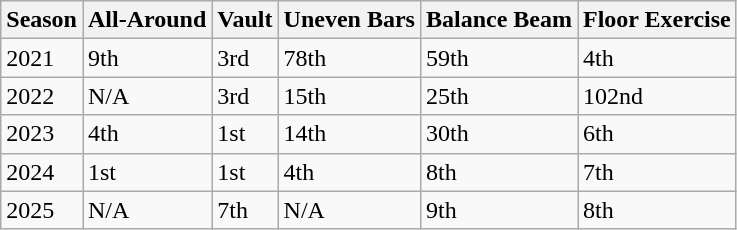<table class="wikitable">
<tr>
<th>Season</th>
<th>All-Around</th>
<th>Vault</th>
<th>Uneven Bars</th>
<th>Balance Beam</th>
<th>Floor Exercise</th>
</tr>
<tr>
<td>2021</td>
<td>9th</td>
<td>3rd</td>
<td>78th</td>
<td>59th</td>
<td>4th</td>
</tr>
<tr>
<td>2022</td>
<td>N/A</td>
<td>3rd</td>
<td>15th</td>
<td>25th</td>
<td>102nd</td>
</tr>
<tr>
<td>2023</td>
<td>4th</td>
<td>1st</td>
<td>14th</td>
<td>30th</td>
<td>6th</td>
</tr>
<tr>
<td>2024</td>
<td>1st</td>
<td>1st</td>
<td>4th</td>
<td>8th</td>
<td>7th</td>
</tr>
<tr>
<td>2025</td>
<td>N/A</td>
<td>7th</td>
<td>N/A</td>
<td>9th</td>
<td>8th</td>
</tr>
</table>
